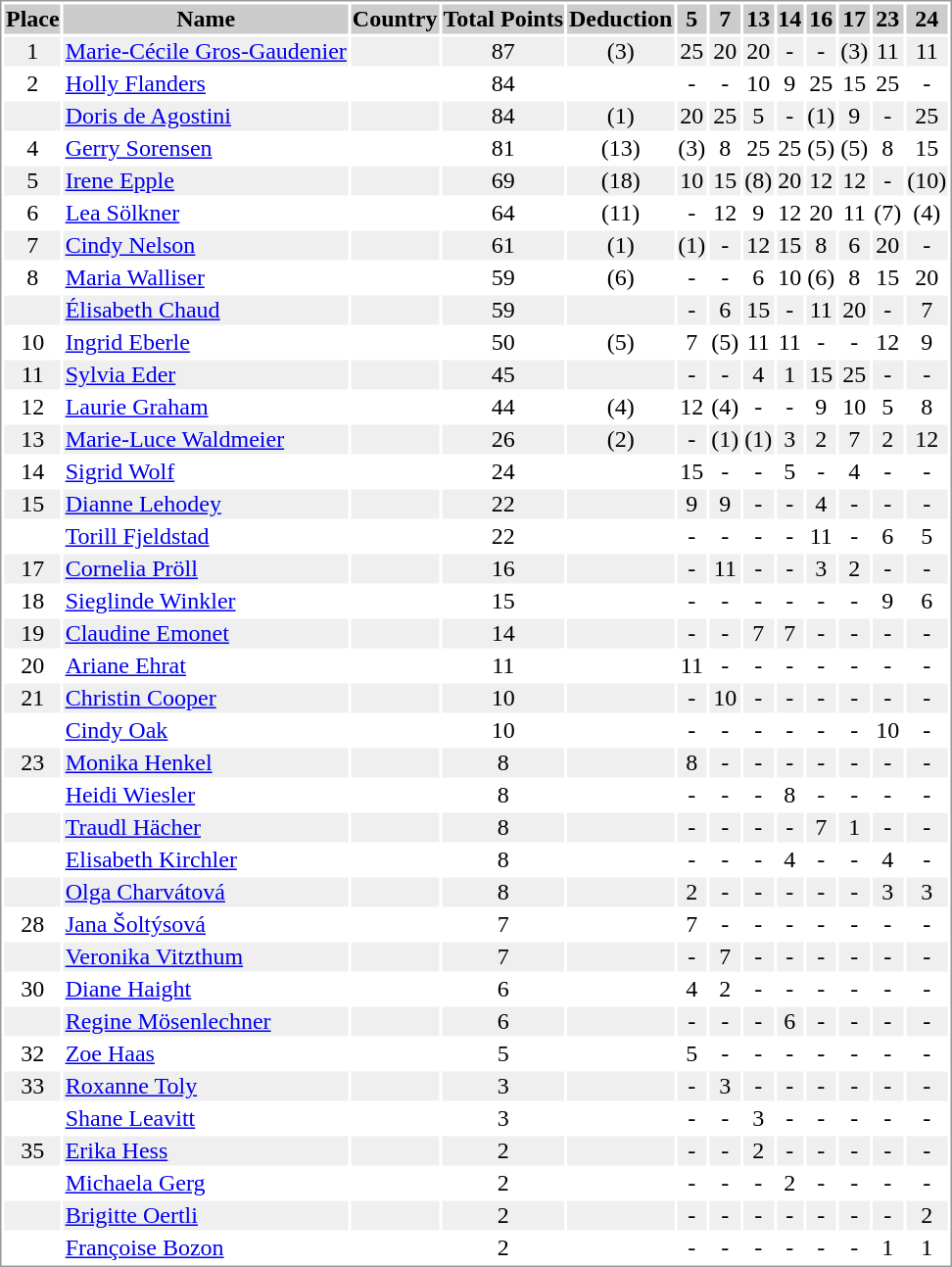<table border="0" style="border: 1px solid #999; background-color:#FFFFFF; text-align:center">
<tr align="center" bgcolor="#CCCCCC">
<th>Place</th>
<th>Name</th>
<th>Country</th>
<th>Total Points</th>
<th>Deduction</th>
<th>5</th>
<th>7</th>
<th>13</th>
<th>14</th>
<th>16</th>
<th>17</th>
<th>23</th>
<th>24</th>
</tr>
<tr bgcolor="#EFEFEF">
<td>1</td>
<td align="left"><a href='#'>Marie-Cécile Gros-Gaudenier</a></td>
<td align="left"></td>
<td>87</td>
<td>(3)</td>
<td>25</td>
<td>20</td>
<td>20</td>
<td>-</td>
<td>-</td>
<td>(3)</td>
<td>11</td>
<td>11</td>
</tr>
<tr>
<td>2</td>
<td align="left"><a href='#'>Holly Flanders</a></td>
<td align="left"></td>
<td>84</td>
<td></td>
<td>-</td>
<td>-</td>
<td>10</td>
<td>9</td>
<td>25</td>
<td>15</td>
<td>25</td>
<td>-</td>
</tr>
<tr bgcolor="#EFEFEF">
<td></td>
<td align="left"><a href='#'>Doris de Agostini</a></td>
<td align="left"></td>
<td>84</td>
<td>(1)</td>
<td>20</td>
<td>25</td>
<td>5</td>
<td>-</td>
<td>(1)</td>
<td>9</td>
<td>-</td>
<td>25</td>
</tr>
<tr>
<td>4</td>
<td align="left"><a href='#'>Gerry Sorensen</a></td>
<td align="left"></td>
<td>81</td>
<td>(13)</td>
<td>(3)</td>
<td>8</td>
<td>25</td>
<td>25</td>
<td>(5)</td>
<td>(5)</td>
<td>8</td>
<td>15</td>
</tr>
<tr bgcolor="#EFEFEF">
<td>5</td>
<td align="left"><a href='#'>Irene Epple</a></td>
<td align="left"></td>
<td>69</td>
<td>(18)</td>
<td>10</td>
<td>15</td>
<td>(8)</td>
<td>20</td>
<td>12</td>
<td>12</td>
<td>-</td>
<td>(10)</td>
</tr>
<tr>
<td>6</td>
<td align="left"><a href='#'>Lea Sölkner</a></td>
<td align="left"></td>
<td>64</td>
<td>(11)</td>
<td>-</td>
<td>12</td>
<td>9</td>
<td>12</td>
<td>20</td>
<td>11</td>
<td>(7)</td>
<td>(4)</td>
</tr>
<tr bgcolor="#EFEFEF">
<td>7</td>
<td align="left"><a href='#'>Cindy Nelson</a></td>
<td align="left"></td>
<td>61</td>
<td>(1)</td>
<td>(1)</td>
<td>-</td>
<td>12</td>
<td>15</td>
<td>8</td>
<td>6</td>
<td>20</td>
<td>-</td>
</tr>
<tr>
<td>8</td>
<td align="left"><a href='#'>Maria Walliser</a></td>
<td align="left"></td>
<td>59</td>
<td>(6)</td>
<td>-</td>
<td>-</td>
<td>6</td>
<td>10</td>
<td>(6)</td>
<td>8</td>
<td>15</td>
<td>20</td>
</tr>
<tr bgcolor="#EFEFEF">
<td></td>
<td align="left"><a href='#'>Élisabeth Chaud</a></td>
<td align="left"></td>
<td>59</td>
<td></td>
<td>-</td>
<td>6</td>
<td>15</td>
<td>-</td>
<td>11</td>
<td>20</td>
<td>-</td>
<td>7</td>
</tr>
<tr>
<td>10</td>
<td align="left"><a href='#'>Ingrid Eberle</a></td>
<td align="left"></td>
<td>50</td>
<td>(5)</td>
<td>7</td>
<td>(5)</td>
<td>11</td>
<td>11</td>
<td>-</td>
<td>-</td>
<td>12</td>
<td>9</td>
</tr>
<tr bgcolor="#EFEFEF">
<td>11</td>
<td align="left"><a href='#'>Sylvia Eder</a></td>
<td align="left"></td>
<td>45</td>
<td></td>
<td>-</td>
<td>-</td>
<td>4</td>
<td>1</td>
<td>15</td>
<td>25</td>
<td>-</td>
<td>-</td>
</tr>
<tr>
<td>12</td>
<td align="left"><a href='#'>Laurie Graham</a></td>
<td align="left"></td>
<td>44</td>
<td>(4)</td>
<td>12</td>
<td>(4)</td>
<td>-</td>
<td>-</td>
<td>9</td>
<td>10</td>
<td>5</td>
<td>8</td>
</tr>
<tr bgcolor="#EFEFEF">
<td>13</td>
<td align="left"><a href='#'>Marie-Luce Waldmeier</a></td>
<td align="left"></td>
<td>26</td>
<td>(2)</td>
<td>-</td>
<td>(1)</td>
<td>(1)</td>
<td>3</td>
<td>2</td>
<td>7</td>
<td>2</td>
<td>12</td>
</tr>
<tr>
<td>14</td>
<td align="left"><a href='#'>Sigrid Wolf</a></td>
<td align="left"></td>
<td>24</td>
<td></td>
<td>15</td>
<td>-</td>
<td>-</td>
<td>5</td>
<td>-</td>
<td>4</td>
<td>-</td>
<td>-</td>
</tr>
<tr bgcolor="#EFEFEF">
<td>15</td>
<td align="left"><a href='#'>Dianne Lehodey</a></td>
<td align="left"></td>
<td>22</td>
<td></td>
<td>9</td>
<td>9</td>
<td>-</td>
<td>-</td>
<td>4</td>
<td>-</td>
<td>-</td>
<td>-</td>
</tr>
<tr>
<td></td>
<td align="left"><a href='#'>Torill Fjeldstad</a></td>
<td align="left"></td>
<td>22</td>
<td></td>
<td>-</td>
<td>-</td>
<td>-</td>
<td>-</td>
<td>11</td>
<td>-</td>
<td>6</td>
<td>5</td>
</tr>
<tr bgcolor="#EFEFEF">
<td>17</td>
<td align="left"><a href='#'>Cornelia Pröll</a></td>
<td align="left"></td>
<td>16</td>
<td></td>
<td>-</td>
<td>11</td>
<td>-</td>
<td>-</td>
<td>3</td>
<td>2</td>
<td>-</td>
<td>-</td>
</tr>
<tr>
<td>18</td>
<td align="left"><a href='#'>Sieglinde Winkler</a></td>
<td align="left"></td>
<td>15</td>
<td></td>
<td>-</td>
<td>-</td>
<td>-</td>
<td>-</td>
<td>-</td>
<td>-</td>
<td>9</td>
<td>6</td>
</tr>
<tr bgcolor="#EFEFEF">
<td>19</td>
<td align="left"><a href='#'>Claudine Emonet</a></td>
<td align="left"></td>
<td>14</td>
<td></td>
<td>-</td>
<td>-</td>
<td>7</td>
<td>7</td>
<td>-</td>
<td>-</td>
<td>-</td>
<td>-</td>
</tr>
<tr>
<td>20</td>
<td align="left"><a href='#'>Ariane Ehrat</a></td>
<td align="left"></td>
<td>11</td>
<td></td>
<td>11</td>
<td>-</td>
<td>-</td>
<td>-</td>
<td>-</td>
<td>-</td>
<td>-</td>
<td>-</td>
</tr>
<tr bgcolor="#EFEFEF">
<td>21</td>
<td align="left"><a href='#'>Christin Cooper</a></td>
<td align="left"></td>
<td>10</td>
<td></td>
<td>-</td>
<td>10</td>
<td>-</td>
<td>-</td>
<td>-</td>
<td>-</td>
<td>-</td>
<td>-</td>
</tr>
<tr>
<td></td>
<td align="left"><a href='#'>Cindy Oak</a></td>
<td align="left"></td>
<td>10</td>
<td></td>
<td>-</td>
<td>-</td>
<td>-</td>
<td>-</td>
<td>-</td>
<td>-</td>
<td>10</td>
<td>-</td>
</tr>
<tr bgcolor="#EFEFEF">
<td>23</td>
<td align="left"><a href='#'>Monika Henkel</a></td>
<td align="left"></td>
<td>8</td>
<td></td>
<td>8</td>
<td>-</td>
<td>-</td>
<td>-</td>
<td>-</td>
<td>-</td>
<td>-</td>
<td>-</td>
</tr>
<tr>
<td></td>
<td align="left"><a href='#'>Heidi Wiesler</a></td>
<td align="left"></td>
<td>8</td>
<td></td>
<td>-</td>
<td>-</td>
<td>-</td>
<td>8</td>
<td>-</td>
<td>-</td>
<td>-</td>
<td>-</td>
</tr>
<tr bgcolor="#EFEFEF">
<td></td>
<td align="left"><a href='#'>Traudl Hächer</a></td>
<td align="left"></td>
<td>8</td>
<td></td>
<td>-</td>
<td>-</td>
<td>-</td>
<td>-</td>
<td>7</td>
<td>1</td>
<td>-</td>
<td>-</td>
</tr>
<tr>
<td></td>
<td align="left"><a href='#'>Elisabeth Kirchler</a></td>
<td align="left"></td>
<td>8</td>
<td></td>
<td>-</td>
<td>-</td>
<td>-</td>
<td>4</td>
<td>-</td>
<td>-</td>
<td>4</td>
<td>-</td>
</tr>
<tr bgcolor="#EFEFEF">
<td></td>
<td align="left"><a href='#'>Olga Charvátová</a></td>
<td align="left"></td>
<td>8</td>
<td></td>
<td>2</td>
<td>-</td>
<td>-</td>
<td>-</td>
<td>-</td>
<td>-</td>
<td>3</td>
<td>3</td>
</tr>
<tr>
<td>28</td>
<td align="left"><a href='#'>Jana Šoltýsová</a></td>
<td align="left"></td>
<td>7</td>
<td></td>
<td>7</td>
<td>-</td>
<td>-</td>
<td>-</td>
<td>-</td>
<td>-</td>
<td>-</td>
<td>-</td>
</tr>
<tr bgcolor="#EFEFEF">
<td></td>
<td align="left"><a href='#'>Veronika Vitzthum</a></td>
<td align="left"></td>
<td>7</td>
<td></td>
<td>-</td>
<td>7</td>
<td>-</td>
<td>-</td>
<td>-</td>
<td>-</td>
<td>-</td>
<td>-</td>
</tr>
<tr>
<td>30</td>
<td align="left"><a href='#'>Diane Haight</a></td>
<td align="left"></td>
<td>6</td>
<td></td>
<td>4</td>
<td>2</td>
<td>-</td>
<td>-</td>
<td>-</td>
<td>-</td>
<td>-</td>
<td>-</td>
</tr>
<tr bgcolor="#EFEFEF">
<td></td>
<td align="left"><a href='#'>Regine Mösenlechner</a></td>
<td align="left"></td>
<td>6</td>
<td></td>
<td>-</td>
<td>-</td>
<td>-</td>
<td>6</td>
<td>-</td>
<td>-</td>
<td>-</td>
<td>-</td>
</tr>
<tr>
<td>32</td>
<td align="left"><a href='#'>Zoe Haas</a></td>
<td align="left"></td>
<td>5</td>
<td></td>
<td>5</td>
<td>-</td>
<td>-</td>
<td>-</td>
<td>-</td>
<td>-</td>
<td>-</td>
<td>-</td>
</tr>
<tr bgcolor="#EFEFEF">
<td>33</td>
<td align="left"><a href='#'>Roxanne Toly</a></td>
<td align="left"></td>
<td>3</td>
<td></td>
<td>-</td>
<td>3</td>
<td>-</td>
<td>-</td>
<td>-</td>
<td>-</td>
<td>-</td>
<td>-</td>
</tr>
<tr>
<td></td>
<td align="left"><a href='#'>Shane Leavitt</a></td>
<td align="left"></td>
<td>3</td>
<td></td>
<td>-</td>
<td>-</td>
<td>3</td>
<td>-</td>
<td>-</td>
<td>-</td>
<td>-</td>
<td>-</td>
</tr>
<tr bgcolor="#EFEFEF">
<td>35</td>
<td align="left"><a href='#'>Erika Hess</a></td>
<td align="left"></td>
<td>2</td>
<td></td>
<td>-</td>
<td>-</td>
<td>2</td>
<td>-</td>
<td>-</td>
<td>-</td>
<td>-</td>
<td>-</td>
</tr>
<tr>
<td></td>
<td align="left"><a href='#'>Michaela Gerg</a></td>
<td align="left"></td>
<td>2</td>
<td></td>
<td>-</td>
<td>-</td>
<td>-</td>
<td>2</td>
<td>-</td>
<td>-</td>
<td>-</td>
<td>-</td>
</tr>
<tr bgcolor="#EFEFEF">
<td></td>
<td align="left"><a href='#'>Brigitte Oertli</a></td>
<td align="left"></td>
<td>2</td>
<td></td>
<td>-</td>
<td>-</td>
<td>-</td>
<td>-</td>
<td>-</td>
<td>-</td>
<td>-</td>
<td>2</td>
</tr>
<tr>
<td></td>
<td align="left"><a href='#'>Françoise Bozon</a></td>
<td align="left"></td>
<td>2</td>
<td></td>
<td>-</td>
<td>-</td>
<td>-</td>
<td>-</td>
<td>-</td>
<td>-</td>
<td>1</td>
<td>1</td>
</tr>
</table>
